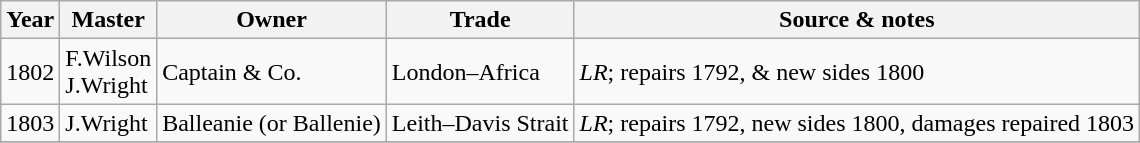<table class=" wikitable">
<tr>
<th>Year</th>
<th>Master</th>
<th>Owner</th>
<th>Trade</th>
<th>Source & notes</th>
</tr>
<tr>
<td>1802</td>
<td>F.Wilson<br>J.Wright</td>
<td>Captain & Co.</td>
<td>London–Africa</td>
<td><em>LR</em>; repairs 1792, & new sides 1800</td>
</tr>
<tr>
<td>1803</td>
<td>J.Wright</td>
<td>Balleanie (or Ballenie)</td>
<td>Leith–Davis Strait</td>
<td><em>LR</em>; repairs 1792, new sides 1800, damages repaired 1803</td>
</tr>
<tr>
</tr>
</table>
